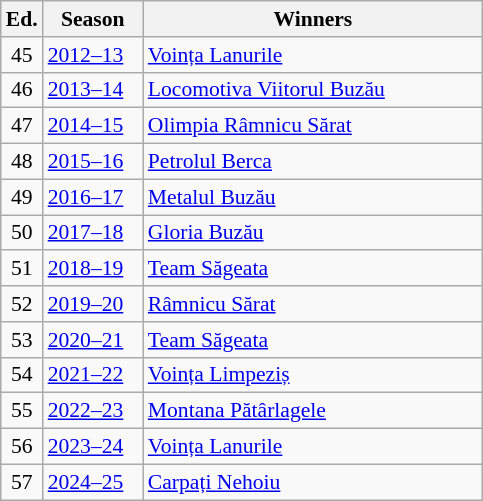<table class="wikitable" style="font-size:90%">
<tr>
<th><abbr>Ed.</abbr></th>
<th width="60">Season</th>
<th width="220">Winners</th>
</tr>
<tr>
<td align=center>45</td>
<td><a href='#'>2012–13</a></td>
<td><a href='#'>Voința Lanurile</a></td>
</tr>
<tr>
<td align=center>46</td>
<td><a href='#'>2013–14</a></td>
<td><a href='#'>Locomotiva Viitorul Buzău</a></td>
</tr>
<tr>
<td align=center>47</td>
<td><a href='#'>2014–15</a></td>
<td><a href='#'>Olimpia Râmnicu Sărat</a></td>
</tr>
<tr>
<td align=center>48</td>
<td><a href='#'>2015–16</a></td>
<td><a href='#'>Petrolul Berca</a></td>
</tr>
<tr>
<td align=center>49</td>
<td><a href='#'>2016–17</a></td>
<td><a href='#'>Metalul Buzău</a></td>
</tr>
<tr>
<td align=center>50</td>
<td><a href='#'>2017–18</a></td>
<td><a href='#'>Gloria Buzău</a></td>
</tr>
<tr>
<td align=center>51</td>
<td><a href='#'>2018–19</a></td>
<td><a href='#'>Team Săgeata</a></td>
</tr>
<tr>
<td align=center>52</td>
<td><a href='#'>2019–20</a></td>
<td><a href='#'>Râmnicu Sărat</a></td>
</tr>
<tr>
<td align=center>53</td>
<td><a href='#'>2020–21</a></td>
<td><a href='#'>Team Săgeata</a></td>
</tr>
<tr>
<td align=center>54</td>
<td><a href='#'>2021–22</a></td>
<td><a href='#'>Voința Limpeziș</a></td>
</tr>
<tr>
<td align=center>55</td>
<td><a href='#'>2022–23</a></td>
<td><a href='#'>Montana Pătârlagele</a></td>
</tr>
<tr>
<td align=center>56</td>
<td><a href='#'>2023–24</a></td>
<td><a href='#'>Voința Lanurile</a></td>
</tr>
<tr>
<td align=center>57</td>
<td><a href='#'>2024–25</a></td>
<td><a href='#'>Carpați Nehoiu</a></td>
</tr>
</table>
